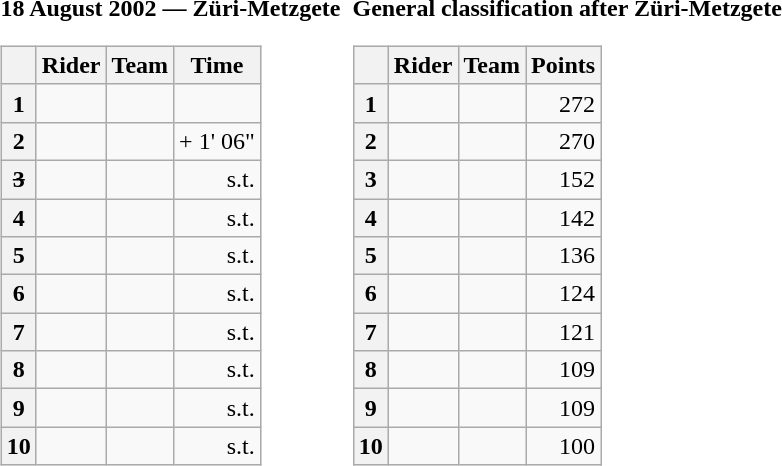<table>
<tr>
<td><strong>18 August 2002 — Züri-Metzgete </strong><br><table class="wikitable">
<tr>
<th></th>
<th>Rider</th>
<th>Team</th>
<th>Time</th>
</tr>
<tr>
<th>1</th>
<td></td>
<td></td>
<td align="right"></td>
</tr>
<tr>
<th>2</th>
<td></td>
<td></td>
<td align="right">+ 1' 06"</td>
</tr>
<tr>
<th><s>3</s></th>
<td><s></s></td>
<td></td>
<td align="right">s.t.</td>
</tr>
<tr>
<th>4</th>
<td></td>
<td></td>
<td align="right">s.t.</td>
</tr>
<tr>
<th>5</th>
<td></td>
<td></td>
<td align="right">s.t.</td>
</tr>
<tr>
<th>6</th>
<td></td>
<td></td>
<td align="right">s.t.</td>
</tr>
<tr>
<th>7</th>
<td></td>
<td></td>
<td align="right">s.t.</td>
</tr>
<tr>
<th>8</th>
<td></td>
<td></td>
<td align="right">s.t.</td>
</tr>
<tr>
<th>9</th>
<td></td>
<td></td>
<td align="right">s.t.</td>
</tr>
<tr>
<th>10</th>
<td></td>
<td></td>
<td align="right">s.t.</td>
</tr>
</table>
</td>
<td></td>
<td><strong>General classification after Züri-Metzgete</strong><br><table class="wikitable">
<tr>
<th></th>
<th>Rider</th>
<th>Team</th>
<th>Points</th>
</tr>
<tr>
<th>1</th>
<td> </td>
<td></td>
<td align="right">272</td>
</tr>
<tr>
<th>2</th>
<td></td>
<td></td>
<td align="right">270</td>
</tr>
<tr>
<th>3</th>
<td></td>
<td></td>
<td align="right">152</td>
</tr>
<tr>
<th>4</th>
<td></td>
<td></td>
<td align="right">142</td>
</tr>
<tr>
<th>5</th>
<td></td>
<td></td>
<td align="right">136</td>
</tr>
<tr>
<th>6</th>
<td></td>
<td></td>
<td align="right">124</td>
</tr>
<tr>
<th>7</th>
<td></td>
<td></td>
<td align="right">121</td>
</tr>
<tr>
<th>8</th>
<td></td>
<td></td>
<td align="right">109</td>
</tr>
<tr>
<th>9</th>
<td></td>
<td></td>
<td align="right">109</td>
</tr>
<tr>
<th>10</th>
<td></td>
<td></td>
<td align="right">100</td>
</tr>
</table>
</td>
</tr>
</table>
